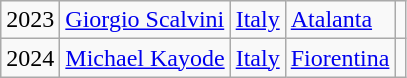<table class="wikitable">
<tr>
<td>2023</td>
<td><a href='#'>Giorgio Scalvini</a></td>
<td><a href='#'>Italy</a></td>
<td><a href='#'>Atalanta</a></td>
<td></td>
</tr>
<tr>
<td>2024</td>
<td><a href='#'>Michael Kayode</a></td>
<td><a href='#'>Italy</a></td>
<td><a href='#'>Fiorentina</a></td>
<td></td>
</tr>
</table>
